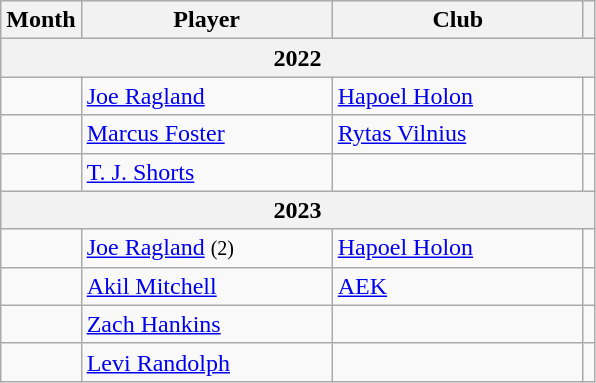<table class="wikitable">
<tr>
<th>Month</th>
<th width=160>Player</th>
<th width=160>Club</th>
<th></th>
</tr>
<tr>
<th colspan=4>2022</th>
</tr>
<tr>
<td></td>
<td> <a href='#'>Joe Ragland</a></td>
<td> <a href='#'>Hapoel Holon</a></td>
<td></td>
</tr>
<tr>
<td></td>
<td> <a href='#'>Marcus Foster</a></td>
<td> <a href='#'>Rytas Vilnius</a></td>
<td></td>
</tr>
<tr>
<td></td>
<td> <a href='#'>T. J. Shorts</a></td>
<td></td>
<td></td>
</tr>
<tr>
<th colspan=4>2023</th>
</tr>
<tr>
<td></td>
<td> <a href='#'>Joe Ragland</a> <small>(2)</small></td>
<td> <a href='#'>Hapoel Holon</a></td>
<td></td>
</tr>
<tr>
<td></td>
<td> <a href='#'>Akil Mitchell</a></td>
<td> <a href='#'>AEK</a></td>
<td></td>
</tr>
<tr>
<td></td>
<td> <a href='#'>Zach Hankins</a></td>
<td></td>
<td></td>
</tr>
<tr>
<td></td>
<td> <a href='#'>Levi Randolph</a></td>
<td></td>
<td></td>
</tr>
</table>
